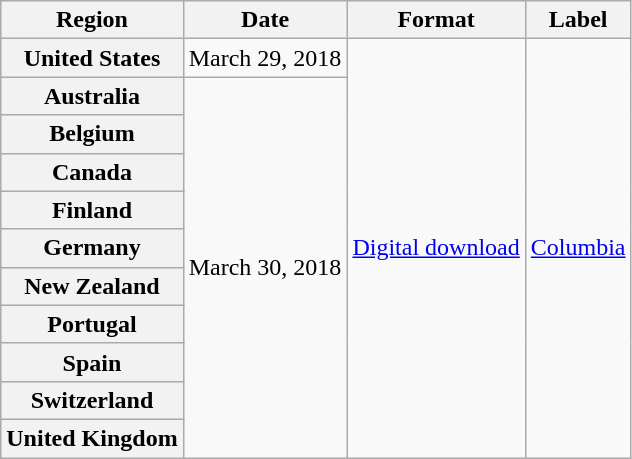<table class="wikitable plainrowheaders">
<tr>
<th scope="col">Region</th>
<th scope="col">Date</th>
<th scope="col">Format</th>
<th scope="col">Label</th>
</tr>
<tr>
<th scope="row">United States</th>
<td>March 29, 2018</td>
<td rowspan="12"><a href='#'>Digital download</a></td>
<td rowspan="12"><a href='#'>Columbia</a></td>
</tr>
<tr>
<th scope="row">Australia</th>
<td rowspan="11">March 30, 2018</td>
</tr>
<tr>
<th scope="row">Belgium</th>
</tr>
<tr>
<th scope="row">Canada</th>
</tr>
<tr>
<th scope="row">Finland</th>
</tr>
<tr>
<th scope="row">Germany</th>
</tr>
<tr>
<th scope="row">New Zealand</th>
</tr>
<tr>
<th scope="row">Portugal</th>
</tr>
<tr>
<th scope="row">Spain</th>
</tr>
<tr>
<th scope="row">Switzerland</th>
</tr>
<tr>
<th scope="row">United Kingdom</th>
</tr>
</table>
